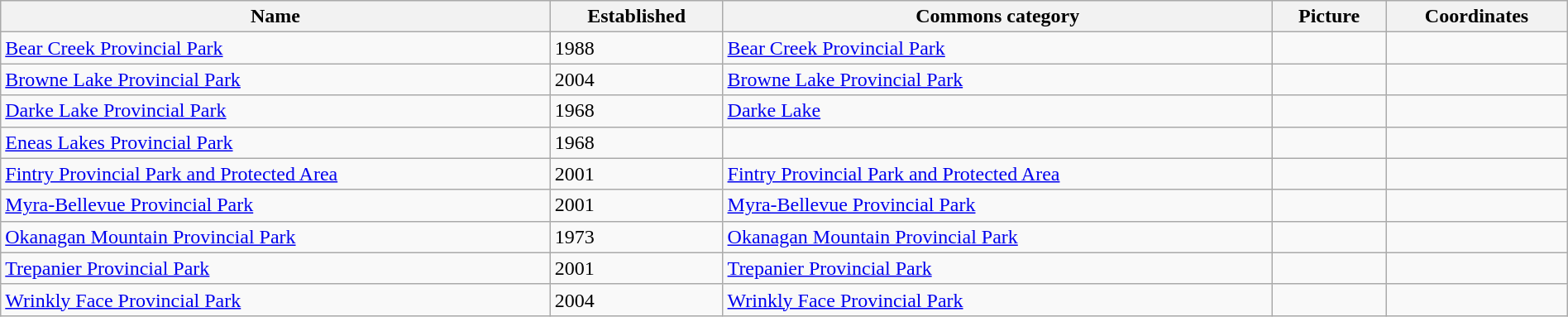<table class='wikitable sortable' style='width:100%'>
<tr>
<th>Name</th>
<th>Established</th>
<th>Commons category</th>
<th>Picture</th>
<th>Coordinates</th>
</tr>
<tr>
<td><a href='#'>Bear Creek Provincial Park</a></td>
<td>1988</td>
<td><a href='#'>Bear Creek Provincial Park</a></td>
<td></td>
<td></td>
</tr>
<tr>
<td><a href='#'>Browne Lake Provincial Park</a></td>
<td>2004</td>
<td><a href='#'>Browne Lake Provincial Park</a></td>
<td></td>
<td></td>
</tr>
<tr>
<td><a href='#'>Darke Lake Provincial Park</a></td>
<td>1968</td>
<td><a href='#'>Darke Lake</a></td>
<td></td>
<td></td>
</tr>
<tr>
<td><a href='#'>Eneas Lakes Provincial Park</a></td>
<td>1968</td>
<td></td>
<td></td>
<td></td>
</tr>
<tr>
<td><a href='#'>Fintry Provincial Park and Protected Area</a></td>
<td>2001</td>
<td><a href='#'>Fintry Provincial Park and Protected Area</a></td>
<td></td>
<td></td>
</tr>
<tr>
<td><a href='#'>Myra-Bellevue Provincial Park</a></td>
<td>2001</td>
<td><a href='#'>Myra-Bellevue Provincial Park</a></td>
<td></td>
<td></td>
</tr>
<tr>
<td><a href='#'>Okanagan Mountain Provincial Park</a></td>
<td>1973</td>
<td><a href='#'>Okanagan Mountain Provincial Park</a></td>
<td></td>
<td></td>
</tr>
<tr>
<td><a href='#'>Trepanier Provincial Park</a></td>
<td>2001</td>
<td><a href='#'>Trepanier Provincial Park</a></td>
<td></td>
<td></td>
</tr>
<tr>
<td><a href='#'>Wrinkly Face Provincial Park</a></td>
<td>2004</td>
<td><a href='#'>Wrinkly Face Provincial Park</a></td>
<td></td>
<td></td>
</tr>
</table>
